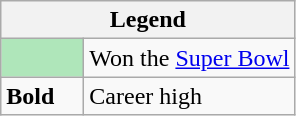<table class="wikitable">
<tr>
<th colspan="2">Legend</th>
</tr>
<tr>
<td style="background:#afe6ba; width:3em;"></td>
<td>Won the <a href='#'>Super Bowl</a></td>
</tr>
<tr>
<td><strong>Bold</strong></td>
<td>Career high</td>
</tr>
</table>
